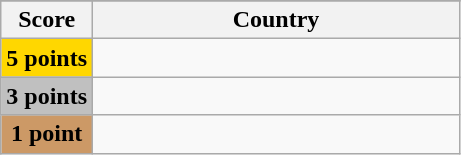<table class="wikitable">
<tr>
</tr>
<tr>
<th scope="col" width="20%">Score</th>
<th scope="col">Country</th>
</tr>
<tr>
<th scope="row" style="background:gold">5 points</th>
<td></td>
</tr>
<tr>
<th scope="row" style="background:silver">3 points</th>
<td></td>
</tr>
<tr>
<th scope="row" style="background:#CC9966">1 point</th>
<td></td>
</tr>
</table>
